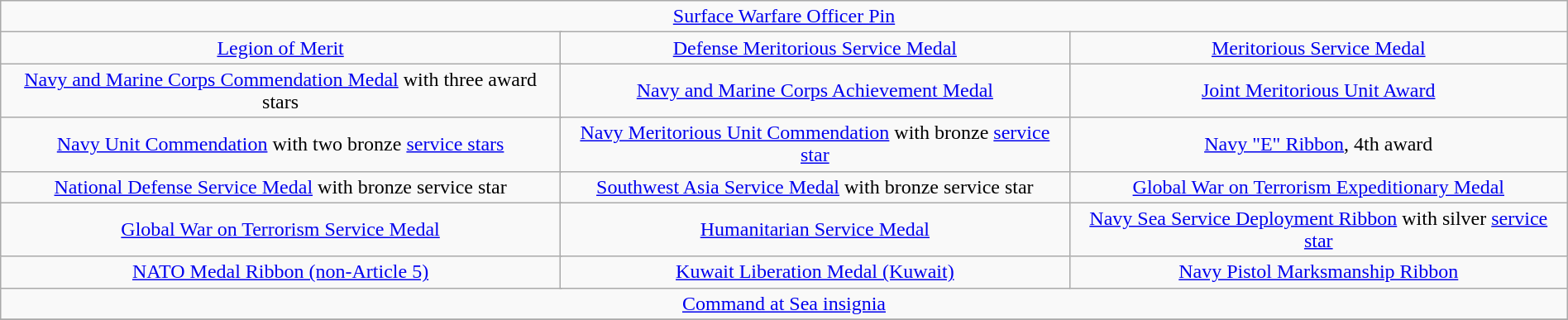<table class="wikitable" style="margin:1em auto; text-align:center;">
<tr>
<td colspan="6"><a href='#'>Surface Warfare Officer Pin</a></td>
</tr>
<tr>
<td colspan="2"><a href='#'>Legion of Merit</a></td>
<td colspan="2"><a href='#'>Defense Meritorious Service Medal</a></td>
<td colspan="2"><a href='#'>Meritorious Service Medal</a></td>
</tr>
<tr>
<td colspan="2"><a href='#'>Navy and Marine Corps Commendation Medal</a> with three award stars</td>
<td colspan="2"><a href='#'>Navy and Marine Corps Achievement Medal</a></td>
<td colspan="2"><a href='#'>Joint Meritorious Unit Award</a></td>
</tr>
<tr>
<td colspan="2"><a href='#'>Navy Unit Commendation</a> with two bronze <a href='#'>service stars</a></td>
<td colspan="2"><a href='#'>Navy Meritorious Unit Commendation</a> with bronze <a href='#'>service star</a></td>
<td colspan="2"><a href='#'>Navy "E" Ribbon</a>, 4th award</td>
</tr>
<tr>
<td colspan="2"><a href='#'>National Defense Service Medal</a> with bronze service star</td>
<td colspan="2"><a href='#'>Southwest Asia Service Medal</a> with bronze service star</td>
<td colspan="2"><a href='#'>Global War on Terrorism Expeditionary Medal</a></td>
</tr>
<tr>
<td colspan="2"><a href='#'>Global War on Terrorism Service Medal</a></td>
<td colspan="2"><a href='#'>Humanitarian Service Medal</a></td>
<td colspan="2"><a href='#'>Navy Sea Service Deployment Ribbon</a> with silver <a href='#'>service star</a></td>
</tr>
<tr>
<td colspan="2"><a href='#'>NATO Medal Ribbon (non-Article 5)</a></td>
<td colspan="2"><a href='#'>Kuwait Liberation Medal (Kuwait)</a></td>
<td colspan="2"><a href='#'>Navy Pistol Marksmanship Ribbon</a></td>
</tr>
<tr>
<td colspan="6"><a href='#'>Command at Sea insignia</a></td>
</tr>
<tr>
</tr>
</table>
